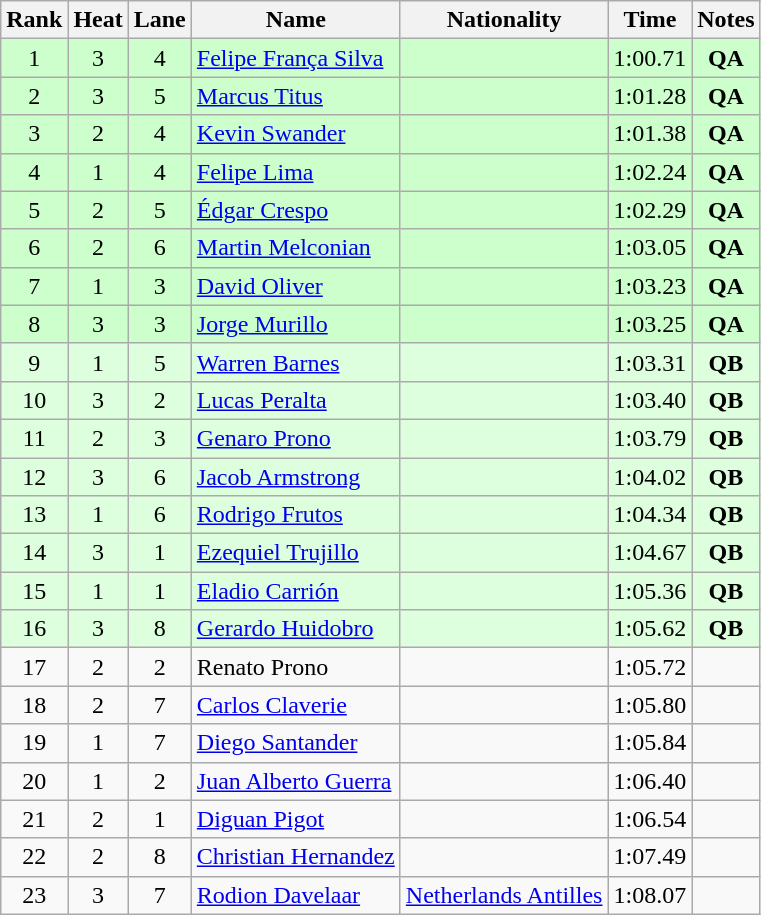<table class="wikitable sortable" style="text-align:center">
<tr>
<th>Rank</th>
<th>Heat</th>
<th>Lane</th>
<th>Name</th>
<th>Nationality</th>
<th>Time</th>
<th>Notes</th>
</tr>
<tr bgcolor=ccffcc>
<td>1</td>
<td>3</td>
<td>4</td>
<td align=left><a href='#'>Felipe França Silva</a></td>
<td align=left></td>
<td>1:00.71</td>
<td><strong>QA</strong></td>
</tr>
<tr bgcolor=ccffcc>
<td>2</td>
<td>3</td>
<td>5</td>
<td align=left><a href='#'>Marcus Titus</a></td>
<td align=left></td>
<td>1:01.28</td>
<td><strong>QA</strong></td>
</tr>
<tr bgcolor=ccffcc>
<td>3</td>
<td>2</td>
<td>4</td>
<td align=left><a href='#'>Kevin Swander</a></td>
<td align=left></td>
<td>1:01.38</td>
<td><strong>QA</strong></td>
</tr>
<tr bgcolor=ccffcc>
<td>4</td>
<td>1</td>
<td>4</td>
<td align=left><a href='#'>Felipe Lima</a></td>
<td align=left></td>
<td>1:02.24</td>
<td><strong>QA</strong></td>
</tr>
<tr bgcolor=ccffcc>
<td>5</td>
<td>2</td>
<td>5</td>
<td align=left><a href='#'>Édgar Crespo</a></td>
<td align=left></td>
<td>1:02.29</td>
<td><strong>QA</strong></td>
</tr>
<tr bgcolor=ccffcc>
<td>6</td>
<td>2</td>
<td>6</td>
<td align=left><a href='#'>Martin Melconian</a></td>
<td align=left></td>
<td>1:03.05</td>
<td><strong>QA</strong></td>
</tr>
<tr bgcolor=ccffcc>
<td>7</td>
<td>1</td>
<td>3</td>
<td align=left><a href='#'>David Oliver</a></td>
<td align=left></td>
<td>1:03.23</td>
<td><strong>QA</strong></td>
</tr>
<tr bgcolor=ccffcc>
<td>8</td>
<td>3</td>
<td>3</td>
<td align=left><a href='#'>Jorge Murillo</a></td>
<td align=left></td>
<td>1:03.25</td>
<td><strong>QA</strong></td>
</tr>
<tr bgcolor=ddffdd>
<td>9</td>
<td>1</td>
<td>5</td>
<td align=left><a href='#'>Warren Barnes</a></td>
<td align=left></td>
<td>1:03.31</td>
<td><strong>QB</strong></td>
</tr>
<tr bgcolor=ddffdd>
<td>10</td>
<td>3</td>
<td>2</td>
<td align=left><a href='#'>Lucas Peralta</a></td>
<td align=left></td>
<td>1:03.40</td>
<td><strong>QB</strong></td>
</tr>
<tr bgcolor=ddffdd>
<td>11</td>
<td>2</td>
<td>3</td>
<td align=left><a href='#'>Genaro Prono</a></td>
<td align=left></td>
<td>1:03.79</td>
<td><strong>QB</strong></td>
</tr>
<tr bgcolor=ddffdd>
<td>12</td>
<td>3</td>
<td>6</td>
<td align=left><a href='#'>Jacob Armstrong</a></td>
<td align=left></td>
<td>1:04.02</td>
<td><strong>QB</strong></td>
</tr>
<tr bgcolor=ddffdd>
<td>13</td>
<td>1</td>
<td>6</td>
<td align=left><a href='#'>Rodrigo Frutos</a></td>
<td align=left></td>
<td>1:04.34</td>
<td><strong>QB</strong></td>
</tr>
<tr bgcolor=ddffdd>
<td>14</td>
<td>3</td>
<td>1</td>
<td align=left><a href='#'>Ezequiel Trujillo</a></td>
<td align=left></td>
<td>1:04.67</td>
<td><strong>QB</strong></td>
</tr>
<tr bgcolor=ddffdd>
<td>15</td>
<td>1</td>
<td>1</td>
<td align=left><a href='#'>Eladio Carrión</a></td>
<td align=left></td>
<td>1:05.36</td>
<td><strong>QB</strong></td>
</tr>
<tr bgcolor=ddffdd>
<td>16</td>
<td>3</td>
<td>8</td>
<td align=left><a href='#'>Gerardo Huidobro</a></td>
<td align=left></td>
<td>1:05.62</td>
<td><strong>QB</strong></td>
</tr>
<tr>
<td>17</td>
<td>2</td>
<td>2</td>
<td align=left>Renato Prono</td>
<td align=left></td>
<td>1:05.72</td>
<td></td>
</tr>
<tr>
<td>18</td>
<td>2</td>
<td>7</td>
<td align=left><a href='#'>Carlos Claverie</a></td>
<td align=left></td>
<td>1:05.80</td>
<td></td>
</tr>
<tr>
<td>19</td>
<td>1</td>
<td>7</td>
<td align=left><a href='#'>Diego Santander</a></td>
<td align=left></td>
<td>1:05.84</td>
<td></td>
</tr>
<tr>
<td>20</td>
<td>1</td>
<td>2</td>
<td align=left><a href='#'>Juan Alberto Guerra</a></td>
<td align=left></td>
<td>1:06.40</td>
<td></td>
</tr>
<tr>
<td>21</td>
<td>2</td>
<td>1</td>
<td align=left><a href='#'>Diguan Pigot</a></td>
<td align=left></td>
<td>1:06.54</td>
<td></td>
</tr>
<tr>
<td>22</td>
<td>2</td>
<td>8</td>
<td align=left><a href='#'>Christian Hernandez</a></td>
<td align=left></td>
<td>1:07.49</td>
<td></td>
</tr>
<tr>
<td>23</td>
<td>3</td>
<td>7</td>
<td align=left><a href='#'>Rodion Davelaar</a></td>
<td align=left> <a href='#'>Netherlands Antilles</a></td>
<td>1:08.07</td>
<td></td>
</tr>
</table>
